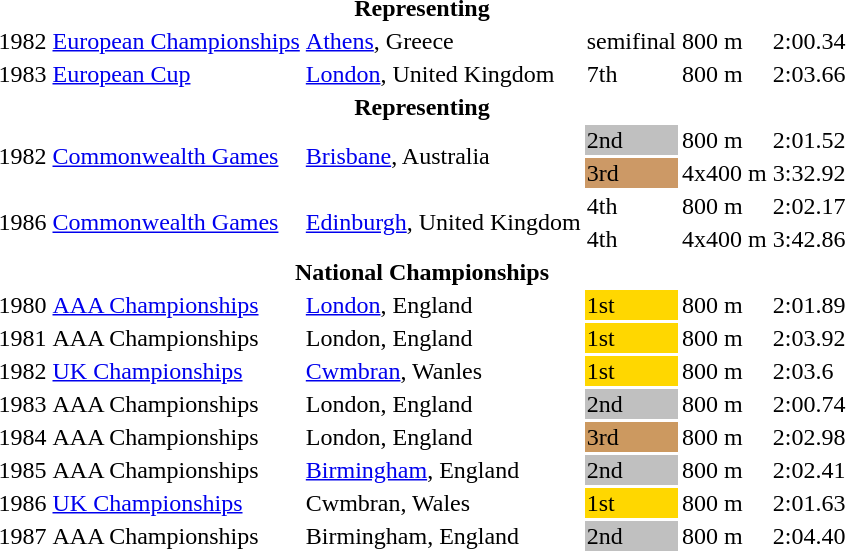<table>
<tr>
<th colspan=6>Representing </th>
</tr>
<tr>
<td>1982</td>
<td><a href='#'>European Championships</a></td>
<td><a href='#'>Athens</a>, Greece</td>
<td>semifinal</td>
<td>800 m</td>
<td>2:00.34</td>
</tr>
<tr>
<td>1983</td>
<td><a href='#'>European Cup</a></td>
<td><a href='#'>London</a>, United Kingdom</td>
<td>7th</td>
<td>800 m</td>
<td>2:03.66</td>
</tr>
<tr>
<th colspan=6>Representing </th>
</tr>
<tr>
<td rowspan=2>1982</td>
<td rowspan=2><a href='#'>Commonwealth Games</a></td>
<td rowspan=2><a href='#'>Brisbane</a>, Australia</td>
<td bgcolor=silver>2nd</td>
<td>800 m</td>
<td>2:01.52</td>
</tr>
<tr>
<td bgcolor=cc9966>3rd</td>
<td>4x400 m</td>
<td>3:32.92</td>
</tr>
<tr>
<td rowspan=2>1986</td>
<td rowspan=2><a href='#'>Commonwealth Games</a></td>
<td rowspan=2><a href='#'>Edinburgh</a>, United Kingdom</td>
<td>4th</td>
<td>800 m</td>
<td>2:02.17</td>
</tr>
<tr>
<td>4th</td>
<td>4x400 m</td>
<td>3:42.86</td>
</tr>
<tr>
<th colspan=6><strong>National Championships</strong></th>
</tr>
<tr>
<td>1980</td>
<td><a href='#'>AAA Championships</a></td>
<td><a href='#'>London</a>, England</td>
<td bgcolor=gold>1st</td>
<td>800 m</td>
<td>2:01.89</td>
</tr>
<tr>
<td>1981</td>
<td>AAA Championships</td>
<td>London, England</td>
<td bgcolor=gold>1st</td>
<td>800 m</td>
<td>2:03.92</td>
</tr>
<tr>
<td>1982</td>
<td><a href='#'>UK Championships</a></td>
<td><a href='#'>Cwmbran</a>, Wanles</td>
<td bgcolor=gold>1st</td>
<td>800 m</td>
<td>2:03.6</td>
</tr>
<tr>
<td>1983</td>
<td>AAA Championships</td>
<td>London, England</td>
<td bgcolor=silver>2nd</td>
<td>800 m</td>
<td>2:00.74</td>
</tr>
<tr>
<td>1984</td>
<td>AAA Championships</td>
<td>London, England</td>
<td bgcolor=cc996>3rd</td>
<td>800 m</td>
<td>2:02.98</td>
</tr>
<tr>
<td>1985</td>
<td>AAA Championships</td>
<td><a href='#'>Birmingham</a>, England</td>
<td bgcolor=silver>2nd</td>
<td>800 m</td>
<td>2:02.41</td>
</tr>
<tr>
<td>1986</td>
<td><a href='#'>UK Championships</a></td>
<td>Cwmbran, Wales</td>
<td bgcolor=gold>1st</td>
<td>800 m</td>
<td>2:01.63</td>
</tr>
<tr>
<td>1987</td>
<td>AAA Championships</td>
<td>Birmingham, England</td>
<td bgcolor=silver>2nd</td>
<td>800 m</td>
<td>2:04.40</td>
</tr>
</table>
